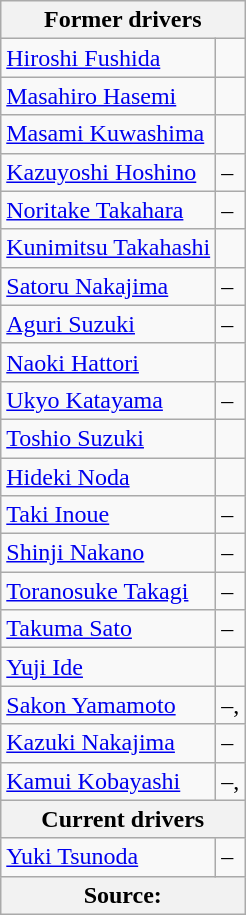<table class="wikitable" border="1">
<tr>
<th colspan=2>Former drivers</th>
</tr>
<tr>
<td><a href='#'>Hiroshi Fushida</a></td>
<td></td>
</tr>
<tr>
<td><a href='#'>Masahiro Hasemi</a></td>
<td></td>
</tr>
<tr>
<td><a href='#'>Masami Kuwashima</a></td>
<td></td>
</tr>
<tr>
<td><a href='#'>Kazuyoshi Hoshino</a></td>
<td>–</td>
</tr>
<tr>
<td><a href='#'>Noritake Takahara</a></td>
<td>–</td>
</tr>
<tr>
<td><a href='#'>Kunimitsu Takahashi</a></td>
<td></td>
</tr>
<tr>
<td><a href='#'>Satoru Nakajima</a></td>
<td>–</td>
</tr>
<tr>
<td><a href='#'>Aguri Suzuki</a></td>
<td>–</td>
</tr>
<tr>
<td><a href='#'>Naoki Hattori</a></td>
<td></td>
</tr>
<tr>
<td><a href='#'>Ukyo Katayama</a></td>
<td>–</td>
</tr>
<tr>
<td><a href='#'>Toshio Suzuki</a></td>
<td></td>
</tr>
<tr>
<td><a href='#'>Hideki Noda</a></td>
<td></td>
</tr>
<tr>
<td><a href='#'>Taki Inoue</a></td>
<td>–</td>
</tr>
<tr>
<td><a href='#'>Shinji Nakano</a></td>
<td>–</td>
</tr>
<tr>
<td><a href='#'>Toranosuke Takagi</a></td>
<td>–</td>
</tr>
<tr>
<td><a href='#'>Takuma Sato</a></td>
<td>–</td>
</tr>
<tr>
<td><a href='#'>Yuji Ide</a></td>
<td></td>
</tr>
<tr>
<td><a href='#'>Sakon Yamamoto</a></td>
<td>–, </td>
</tr>
<tr>
<td><a href='#'>Kazuki Nakajima</a></td>
<td>–</td>
</tr>
<tr>
<td><a href='#'>Kamui Kobayashi</a></td>
<td>–, </td>
</tr>
<tr>
<th colspan="2">Current drivers</th>
</tr>
<tr>
<td><a href='#'>Yuki Tsunoda</a></td>
<td>–</td>
</tr>
<tr>
<th colspan="2">Source:</th>
</tr>
</table>
